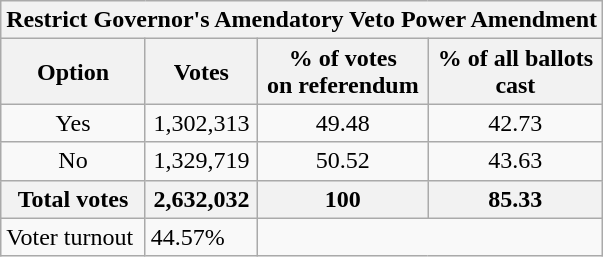<table class="wikitable">
<tr>
<th colspan=4 text align=center>Restrict Governor's Amendatory Veto Power Amendment</th>
</tr>
<tr>
<th>Option</th>
<th>Votes</th>
<th>% of votes<br>on referendum</th>
<th>% of all ballots<br>cast</th>
</tr>
<tr>
<td text align=center>Yes</td>
<td text align=center>1,302,313</td>
<td text align=center>49.48</td>
<td text align=center>42.73</td>
</tr>
<tr>
<td text align=center>No</td>
<td text align=center>1,329,719</td>
<td text align=center>50.52</td>
<td text align=center>43.63</td>
</tr>
<tr>
<th text align=center>Total votes</th>
<th text align=center><strong>2,632,032</strong></th>
<th text align=center><strong>100</strong></th>
<th text align=center><strong>85.33</strong></th>
</tr>
<tr>
<td>Voter turnout</td>
<td>44.57%</td>
</tr>
</table>
